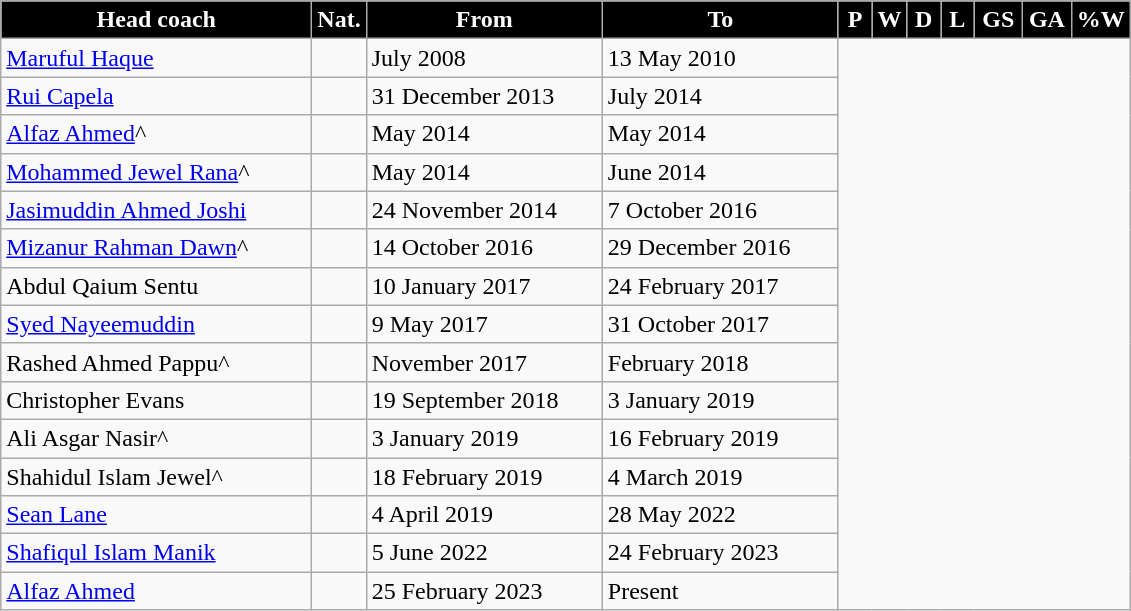<table class="wikitable sortable" style="text-align: center">
<tr>
<th style="background:black; color:white; width:200px;">Head coach</th>
<th style="background:black; color:white; width:15px;">Nat.</th>
<th style="background:black; color:white; width:150px;" class="unsortable">From</th>
<th style="background:black; color:white; width:150px;" class="unsortable">To</th>
<th style="background:black; color:white; width:15px;" abbr="1">P</th>
<th style="background:black; color:white; width:15px;" abbr="1">W</th>
<th style="background:black; color:white; width:15px;" abbr="0">D</th>
<th style="background:black; color:white; width:15px;" abbr="1">L</th>
<th style="background:black; color:white; width:25px;" abbr="2">GS</th>
<th style="background:black; color:white; width:25px;" abbr="4">GA</th>
<th style="background:black; color:white; width:30px;" abbr="50">%W</th>
</tr>
<tr>
<td align=left><a href='#'>Maruful Haque</a></td>
<td align=left></td>
<td align=left>July 2008</td>
<td align=left>13 May 2010<br></td>
</tr>
<tr>
<td align=left><a href='#'>Rui Capela</a></td>
<td align=left></td>
<td align=left>31 December 2013</td>
<td align=left>July 2014<br></td>
</tr>
<tr>
<td align=left><a href='#'>Alfaz Ahmed</a>^</td>
<td align=left></td>
<td align=left>May 2014</td>
<td align=left>May 2014<br></td>
</tr>
<tr>
<td align=left><a href='#'>Mohammed Jewel Rana</a>^</td>
<td align=left></td>
<td align=left>May 2014</td>
<td align=left>June 2014<br></td>
</tr>
<tr>
<td align=left><a href='#'>Jasimuddin Ahmed Joshi</a></td>
<td align=left></td>
<td align=left>24 November 2014</td>
<td align=left>7 October 2016<br></td>
</tr>
<tr>
<td align=left><a href='#'>Mizanur Rahman Dawn</a>^</td>
<td align=left></td>
<td align=left>14 October 2016</td>
<td align=left>29 December 2016<br></td>
</tr>
<tr>
<td align=left>Abdul Qaium Sentu</td>
<td align=left></td>
<td align=left>10 January 2017</td>
<td align=left>24 February 2017<br></td>
</tr>
<tr>
<td align=left><a href='#'>Syed Nayeemuddin</a></td>
<td align=left></td>
<td align=left>9 May 2017</td>
<td align=left>31 October 2017<br></td>
</tr>
<tr>
<td align=left>Rashed Ahmed Pappu^</td>
<td align=left></td>
<td align=left>November 2017</td>
<td align=left>February 2018<br></td>
</tr>
<tr>
<td align=left>Christopher Evans</td>
<td align=left></td>
<td align=left>19 September 2018</td>
<td align=left>3 January 2019<br></td>
</tr>
<tr>
<td align=left>Ali Asgar Nasir^</td>
<td align=left></td>
<td align=left>3 January 2019</td>
<td align=left>16 February 2019<br></td>
</tr>
<tr>
<td align=left>Shahidul Islam Jewel^</td>
<td align=left></td>
<td align=left>18 February 2019</td>
<td align=left>4 March 2019<br></td>
</tr>
<tr>
<td align=left><a href='#'>Sean Lane</a></td>
<td align=left></td>
<td align=left>4 April 2019</td>
<td align=left>28 May 2022<br></td>
</tr>
<tr>
<td align=left><a href='#'>Shafiqul Islam Manik</a></td>
<td align=left></td>
<td align=left>5 June 2022</td>
<td align=left>24 February 2023<br></td>
</tr>
<tr>
<td align=left><a href='#'>Alfaz Ahmed</a></td>
<td align=left></td>
<td align=left>25 February 2023</td>
<td align=left>Present<br></td>
</tr>
</table>
